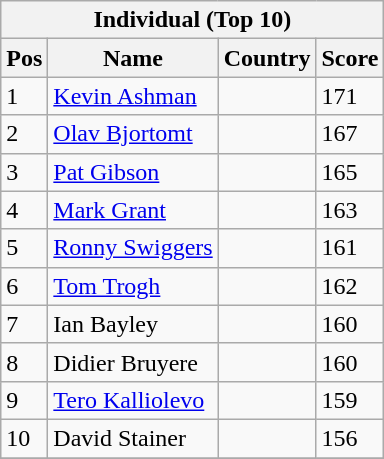<table class="wikitable">
<tr>
<th colspan="4">Individual (Top 10)</th>
</tr>
<tr>
<th>Pos</th>
<th>Name</th>
<th>Country</th>
<th>Score</th>
</tr>
<tr>
<td>1</td>
<td><a href='#'>Kevin Ashman</a></td>
<td></td>
<td>171</td>
</tr>
<tr>
<td>2</td>
<td><a href='#'>Olav Bjortomt</a></td>
<td></td>
<td>167</td>
</tr>
<tr>
<td>3</td>
<td><a href='#'>Pat Gibson</a></td>
<td></td>
<td>165</td>
</tr>
<tr>
<td>4</td>
<td><a href='#'>Mark Grant</a></td>
<td></td>
<td>163</td>
</tr>
<tr>
<td>5</td>
<td><a href='#'>Ronny Swiggers</a></td>
<td></td>
<td>161</td>
</tr>
<tr>
<td>6</td>
<td><a href='#'>Tom Trogh</a></td>
<td></td>
<td>162</td>
</tr>
<tr>
<td>7</td>
<td>Ian Bayley</td>
<td></td>
<td>160</td>
</tr>
<tr>
<td>8</td>
<td>Didier Bruyere</td>
<td></td>
<td>160</td>
</tr>
<tr>
<td>9</td>
<td><a href='#'>Tero Kalliolevo</a></td>
<td></td>
<td>159</td>
</tr>
<tr>
<td>10</td>
<td>David Stainer</td>
<td></td>
<td>156</td>
</tr>
<tr>
</tr>
</table>
